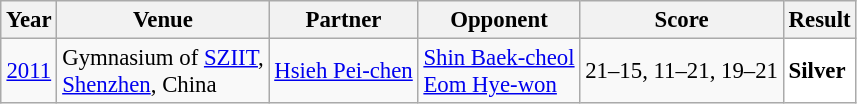<table class="sortable wikitable" style="font-size: 95%;">
<tr>
<th>Year</th>
<th>Venue</th>
<th>Partner</th>
<th>Opponent</th>
<th>Score</th>
<th>Result</th>
</tr>
<tr>
<td align="center"><a href='#'>2011</a></td>
<td align="left">Gymnasium of <a href='#'>SZIIT</a>,<br><a href='#'>Shenzhen</a>, China</td>
<td align="left"> <a href='#'>Hsieh Pei-chen</a></td>
<td align="left"> <a href='#'>Shin Baek-cheol</a><br> <a href='#'>Eom Hye-won</a></td>
<td align="left">21–15, 11–21, 19–21</td>
<td style="text-align:left; background:white"> <strong>Silver</strong></td>
</tr>
</table>
